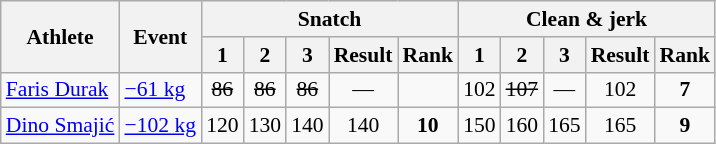<table class="wikitable" style="font-size:90%">
<tr>
<th rowspan="2">Athlete</th>
<th rowspan="2">Event</th>
<th colspan="5">Snatch</th>
<th colspan="5">Clean & jerk</th>
</tr>
<tr>
<th>1</th>
<th>2</th>
<th>3</th>
<th>Result</th>
<th>Rank</th>
<th>1</th>
<th>2</th>
<th>3</th>
<th>Result</th>
<th>Rank</th>
</tr>
<tr align=center>
<td align=left><a href='#'>Faris Durak</a></td>
<td align=left><a href='#'>−61 kg</a></td>
<td><s>86</s></td>
<td><s>86</s></td>
<td><s>86</s></td>
<td>—</td>
<td><strong></strong></td>
<td>102</td>
<td><s>107</s></td>
<td>—</td>
<td>102</td>
<td><strong>7</strong></td>
</tr>
<tr align=center>
<td align=left><a href='#'>Dino Smajić</a></td>
<td align=left><a href='#'>−102 kg</a></td>
<td>120</td>
<td>130</td>
<td>140</td>
<td>140</td>
<td><strong>10</strong></td>
<td>150</td>
<td>160</td>
<td>165</td>
<td>165</td>
<td><strong>9</strong></td>
</tr>
</table>
